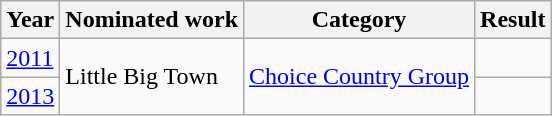<table class="wikitable">
<tr>
<th>Year</th>
<th>Nominated work</th>
<th>Category</th>
<th>Result</th>
</tr>
<tr>
<td><a href='#'>2011</a></td>
<td rowspan="2">Little Big Town</td>
<td rowspan="2"><a href='#'>Choice Country Group</a></td>
<td></td>
</tr>
<tr>
<td><a href='#'>2013</a></td>
<td></td>
</tr>
</table>
